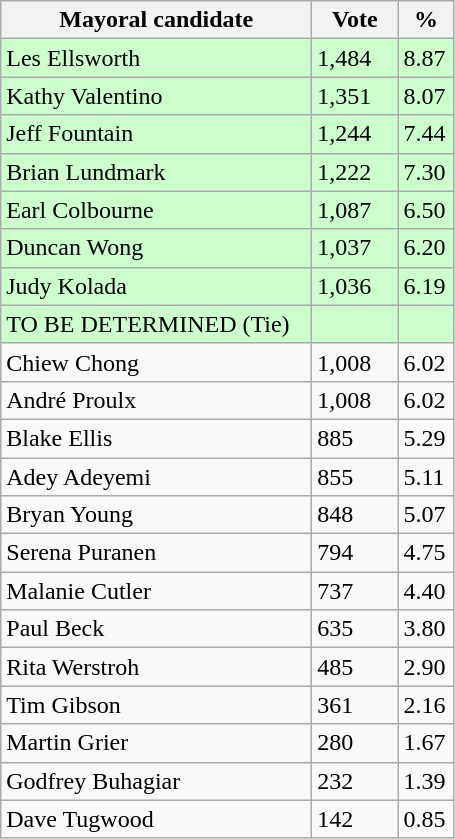<table class="wikitable sortable">
<tr>
<th width="200px">Mayoral candidate</th>
<th width="50px">Vote</th>
<th width="30px">%</th>
</tr>
<tr style="text-align:left; background:#cfc;">
<td>Les Ellsworth</td>
<td>1,484</td>
<td>8.87</td>
</tr>
<tr style="text-align:left; background:#cfc;">
<td>Kathy Valentino</td>
<td>1,351</td>
<td>8.07</td>
</tr>
<tr style="text-align:left; background:#cfc;">
<td>Jeff Fountain</td>
<td>1,244</td>
<td>7.44</td>
</tr>
<tr style="text-align:left; background:#cfc;">
<td>Brian Lundmark</td>
<td>1,222</td>
<td>7.30</td>
</tr>
<tr style="text-align:left; background:#cfc;">
<td>Earl Colbourne</td>
<td>1,087</td>
<td>6.50</td>
</tr>
<tr style="text-align:left; background:#cfc;">
<td>Duncan Wong</td>
<td>1,037</td>
<td>6.20</td>
</tr>
<tr style="text-align:left; background:#cfc;">
<td>Judy Kolada</td>
<td>1,036</td>
<td>6.19</td>
</tr>
<tr style="text-align:left; background:#cfc;">
<td>TO BE DETERMINED (Tie)</td>
<td></td>
<td></td>
</tr>
<tr>
<td>Chiew Chong</td>
<td>1,008</td>
<td>6.02</td>
</tr>
<tr>
<td>André Proulx</td>
<td>1,008</td>
<td>6.02</td>
</tr>
<tr>
<td>Blake Ellis</td>
<td>885</td>
<td>5.29</td>
</tr>
<tr>
<td>Adey Adeyemi</td>
<td>855</td>
<td>5.11</td>
</tr>
<tr>
<td>Bryan Young</td>
<td>848</td>
<td>5.07</td>
</tr>
<tr>
<td>Serena Puranen</td>
<td>794</td>
<td>4.75</td>
</tr>
<tr>
<td>Malanie Cutler</td>
<td>737</td>
<td>4.40</td>
</tr>
<tr>
<td>Paul Beck</td>
<td>635</td>
<td>3.80</td>
</tr>
<tr>
<td>Rita Werstroh</td>
<td>485</td>
<td>2.90</td>
</tr>
<tr>
<td>Tim Gibson</td>
<td>361</td>
<td>2.16</td>
</tr>
<tr>
<td>Martin Grier</td>
<td>280</td>
<td>1.67</td>
</tr>
<tr>
<td>Godfrey Buhagiar</td>
<td>232</td>
<td>1.39</td>
</tr>
<tr>
<td>Dave Tugwood</td>
<td>142</td>
<td>0.85</td>
</tr>
</table>
